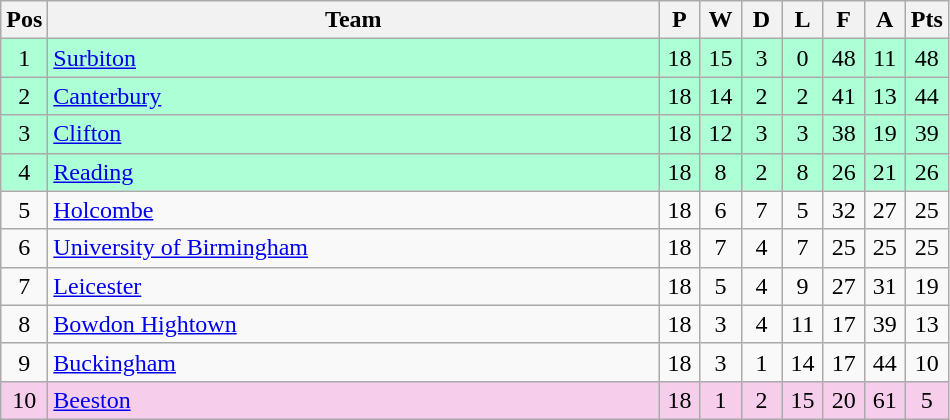<table class="wikitable" style="font-size: 100%">
<tr>
<th width=20>Pos</th>
<th width=400>Team</th>
<th width=20>P</th>
<th width=20>W</th>
<th width=20>D</th>
<th width=20>L</th>
<th width=20>F</th>
<th width=20>A</th>
<th width=20>Pts</th>
</tr>
<tr align=center style="background: #ADFFD6;">
<td>1</td>
<td align="left"><a href='#'>Surbiton</a></td>
<td>18</td>
<td>15</td>
<td>3</td>
<td>0</td>
<td>48</td>
<td>11</td>
<td>48</td>
</tr>
<tr align=center style="background: #ADFFD6;">
<td>2</td>
<td align="left"><a href='#'>Canterbury</a></td>
<td>18</td>
<td>14</td>
<td>2</td>
<td>2</td>
<td>41</td>
<td>13</td>
<td>44</td>
</tr>
<tr align=center style="background: #ADFFD6;">
<td>3</td>
<td align="left"><a href='#'>Clifton</a></td>
<td>18</td>
<td>12</td>
<td>3</td>
<td>3</td>
<td>38</td>
<td>19</td>
<td>39</td>
</tr>
<tr align=center style="background: #ADFFD6;">
<td>4</td>
<td align="left"><a href='#'>Reading</a></td>
<td>18</td>
<td>8</td>
<td>2</td>
<td>8</td>
<td>26</td>
<td>21</td>
<td>26</td>
</tr>
<tr align=center>
<td>5</td>
<td align="left"><a href='#'>Holcombe</a></td>
<td>18</td>
<td>6</td>
<td>7</td>
<td>5</td>
<td>32</td>
<td>27</td>
<td>25</td>
</tr>
<tr align=center>
<td>6</td>
<td align="left"><a href='#'>University of Birmingham</a></td>
<td>18</td>
<td>7</td>
<td>4</td>
<td>7</td>
<td>25</td>
<td>25</td>
<td>25</td>
</tr>
<tr align=center>
<td>7</td>
<td align="left"><a href='#'>Leicester</a></td>
<td>18</td>
<td>5</td>
<td>4</td>
<td>9</td>
<td>27</td>
<td>31</td>
<td>19</td>
</tr>
<tr align=center>
<td>8</td>
<td align="left"><a href='#'>Bowdon Hightown</a></td>
<td>18</td>
<td>3</td>
<td>4</td>
<td>11</td>
<td>17</td>
<td>39</td>
<td>13</td>
</tr>
<tr align=center>
<td>9</td>
<td align="left"><a href='#'>Buckingham</a></td>
<td>18</td>
<td>3</td>
<td>1</td>
<td>14</td>
<td>17</td>
<td>44</td>
<td>10</td>
</tr>
<tr align=center style="background: #F6CEEC;">
<td>10</td>
<td align="left"><a href='#'>Beeston</a></td>
<td>18</td>
<td>1</td>
<td>2</td>
<td>15</td>
<td>20</td>
<td>61</td>
<td>5</td>
</tr>
</table>
